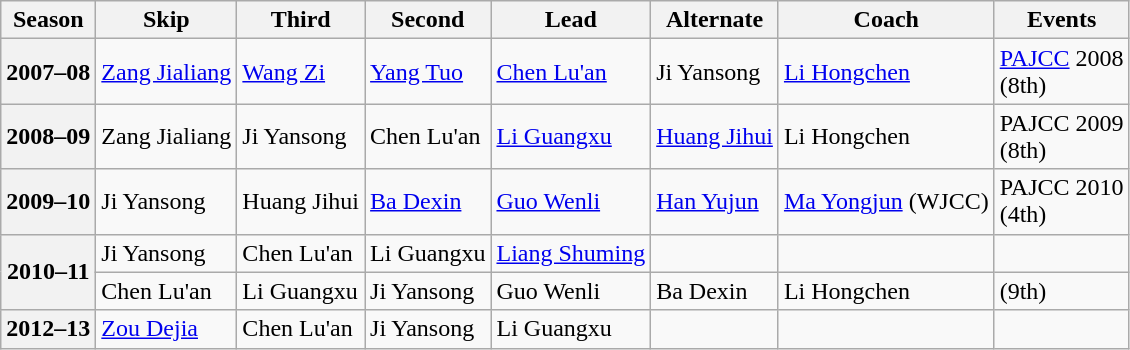<table class="wikitable">
<tr>
<th scope="col">Season</th>
<th scope="col">Skip</th>
<th scope="col">Third</th>
<th scope="col">Second</th>
<th scope="col">Lead</th>
<th scope="col">Alternate</th>
<th scope="col">Coach</th>
<th scope="col">Events</th>
</tr>
<tr>
<th scope="row">2007–08</th>
<td><a href='#'>Zang Jialiang</a></td>
<td><a href='#'>Wang Zi</a></td>
<td><a href='#'>Yang Tuo</a></td>
<td><a href='#'>Chen Lu'an</a></td>
<td>Ji Yansong</td>
<td><a href='#'>Li Hongchen</a></td>
<td><a href='#'>PAJCC</a> 2008 <br> (8th)</td>
</tr>
<tr>
<th scope="row">2008–09</th>
<td>Zang Jialiang</td>
<td>Ji Yansong</td>
<td>Chen Lu'an</td>
<td><a href='#'>Li Guangxu</a></td>
<td><a href='#'>Huang Jihui</a></td>
<td>Li Hongchen</td>
<td>PAJCC 2009 <br> (8th)</td>
</tr>
<tr>
<th scope="row">2009–10</th>
<td>Ji Yansong</td>
<td>Huang Jihui</td>
<td><a href='#'>Ba Dexin</a></td>
<td><a href='#'>Guo Wenli</a></td>
<td><a href='#'>Han Yujun</a></td>
<td><a href='#'>Ma Yongjun</a> (WJCC)</td>
<td>PAJCC 2010 <br> (4th)</td>
</tr>
<tr>
<th scope="row" rowspan=2>2010–11</th>
<td>Ji Yansong</td>
<td>Chen Lu'an</td>
<td>Li Guangxu</td>
<td><a href='#'>Liang Shuming</a></td>
<td></td>
<td></td>
<td></td>
</tr>
<tr>
<td>Chen Lu'an</td>
<td>Li Guangxu</td>
<td>Ji Yansong</td>
<td>Guo Wenli</td>
<td>Ba Dexin</td>
<td>Li Hongchen</td>
<td> (9th)</td>
</tr>
<tr>
<th scope="row">2012–13</th>
<td><a href='#'>Zou Dejia</a></td>
<td>Chen Lu'an</td>
<td>Ji Yansong</td>
<td>Li Guangxu</td>
<td></td>
<td></td>
<td></td>
</tr>
</table>
